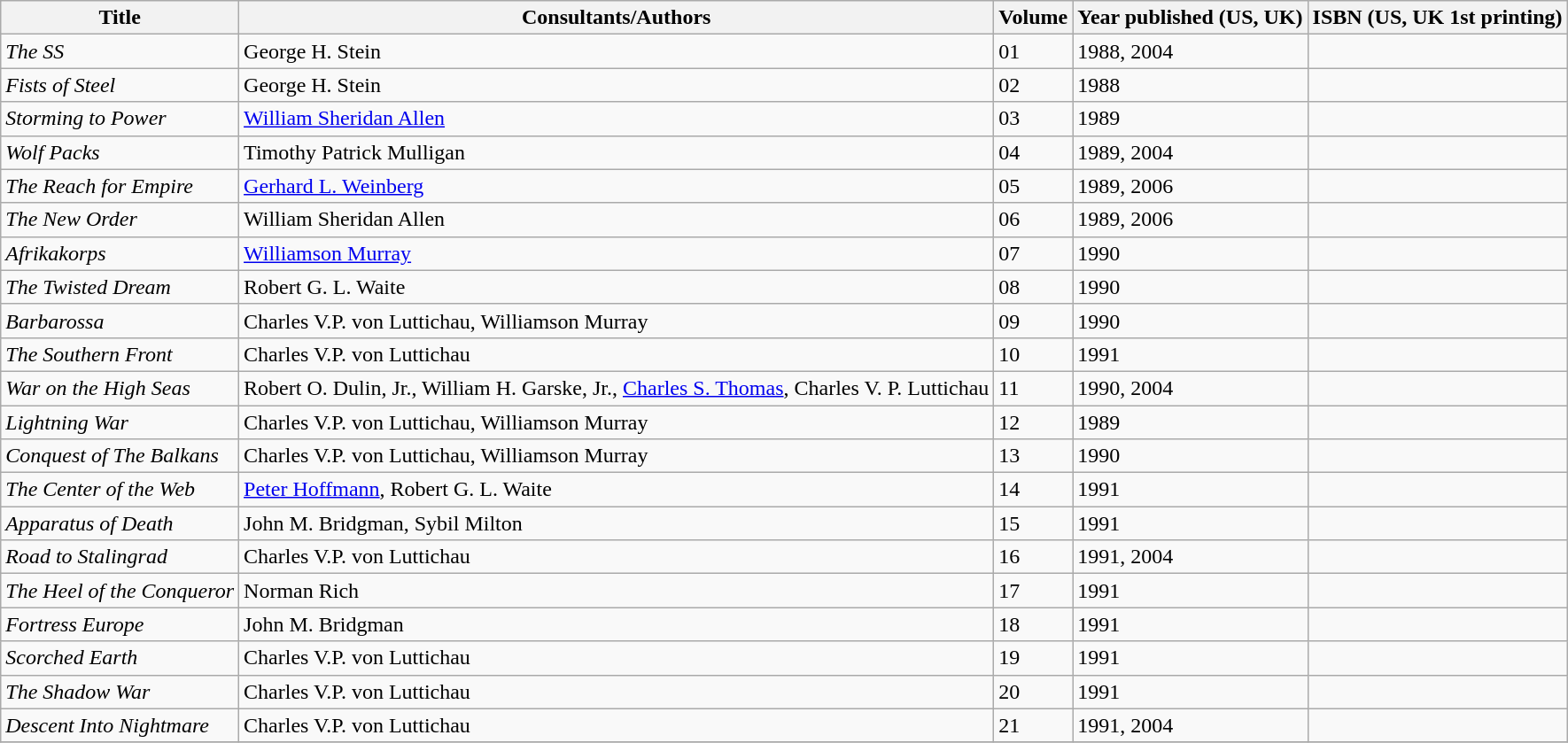<table class="wikitable">
<tr>
<th>Title</th>
<th>Consultants/Authors</th>
<th>Volume</th>
<th>Year published (US, UK)</th>
<th>ISBN (US, UK 1st printing)</th>
</tr>
<tr>
<td><em>The SS</em></td>
<td>George H. Stein</td>
<td>01</td>
<td>1988, 2004</td>
<td></td>
</tr>
<tr>
<td><em>Fists of Steel</em></td>
<td>George H. Stein</td>
<td>02</td>
<td>1988</td>
<td></td>
</tr>
<tr>
<td><em>Storming to Power</em></td>
<td><a href='#'>William Sheridan Allen</a></td>
<td>03</td>
<td>1989</td>
<td></td>
</tr>
<tr>
<td><em>Wolf Packs</em></td>
<td>Timothy Patrick Mulligan</td>
<td>04</td>
<td>1989, 2004</td>
<td></td>
</tr>
<tr>
<td><em>The Reach for Empire</em></td>
<td><a href='#'>Gerhard L. Weinberg</a></td>
<td>05</td>
<td>1989, 2006</td>
<td></td>
</tr>
<tr>
<td><em>The New Order</em></td>
<td>William Sheridan Allen</td>
<td>06</td>
<td>1989, 2006</td>
<td></td>
</tr>
<tr>
<td><em>Afrikakorps</em></td>
<td><a href='#'>Williamson Murray</a></td>
<td>07</td>
<td>1990</td>
<td></td>
</tr>
<tr>
<td><em>The Twisted Dream</em></td>
<td>Robert G. L. Waite</td>
<td>08</td>
<td>1990</td>
<td></td>
</tr>
<tr>
<td><em>Barbarossa</em></td>
<td>Charles V.P. von Luttichau, Williamson Murray</td>
<td>09</td>
<td>1990</td>
<td></td>
</tr>
<tr>
<td><em>The Southern Front</em></td>
<td>Charles V.P. von Luttichau</td>
<td>10</td>
<td>1991</td>
<td></td>
</tr>
<tr>
<td><em>War on the High Seas</em></td>
<td>Robert O. Dulin, Jr., William H. Garske, Jr., <a href='#'>Charles S. Thomas</a>, Charles V. P. Luttichau</td>
<td>11</td>
<td>1990, 2004</td>
<td></td>
</tr>
<tr>
<td><em>Lightning War</em></td>
<td>Charles V.P. von Luttichau, Williamson Murray</td>
<td>12</td>
<td>1989</td>
<td></td>
</tr>
<tr>
<td><em>Conquest of The Balkans</em></td>
<td>Charles V.P. von Luttichau, Williamson Murray</td>
<td>13</td>
<td>1990</td>
<td></td>
</tr>
<tr>
<td><em>The Center of the Web</em></td>
<td><a href='#'>Peter Hoffmann</a>, Robert G. L. Waite</td>
<td>14</td>
<td>1991</td>
<td></td>
</tr>
<tr>
<td><em>Apparatus of Death</em></td>
<td>John M. Bridgman, Sybil Milton</td>
<td>15</td>
<td>1991</td>
<td></td>
</tr>
<tr>
<td><em>Road to Stalingrad</em></td>
<td>Charles V.P. von Luttichau</td>
<td>16</td>
<td>1991, 2004</td>
<td></td>
</tr>
<tr>
<td><em>The Heel of the Conqueror</em></td>
<td>Norman Rich</td>
<td>17</td>
<td>1991</td>
<td></td>
</tr>
<tr>
<td><em>Fortress Europe</em></td>
<td>John M. Bridgman</td>
<td>18</td>
<td>1991</td>
<td></td>
</tr>
<tr>
<td><em>Scorched Earth</em></td>
<td>Charles V.P. von Luttichau</td>
<td>19</td>
<td>1991</td>
<td></td>
</tr>
<tr>
<td><em>The Shadow War</em></td>
<td>Charles V.P. von Luttichau</td>
<td>20</td>
<td>1991</td>
<td></td>
</tr>
<tr>
<td><em>Descent Into Nightmare</em></td>
<td>Charles V.P. von Luttichau</td>
<td>21</td>
<td>1991, 2004</td>
<td></td>
</tr>
<tr>
</tr>
</table>
